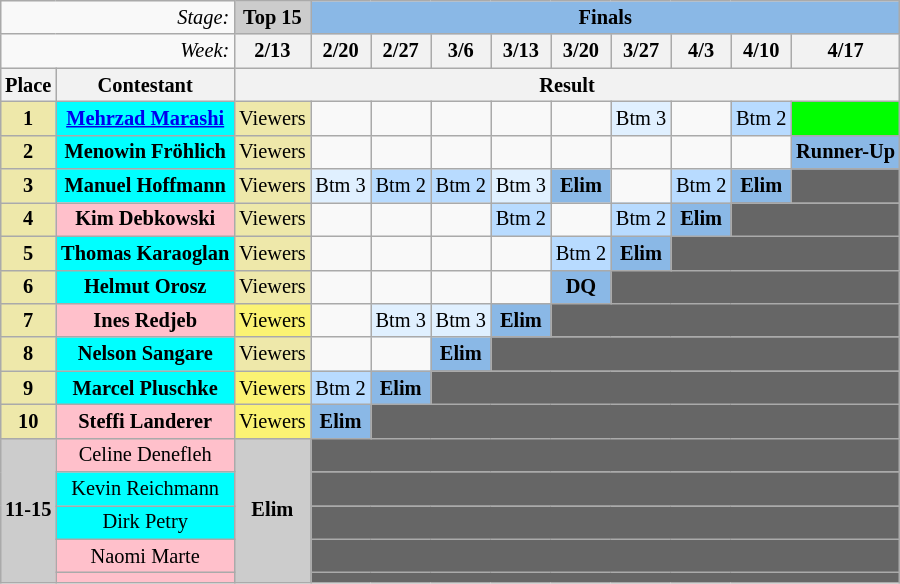<table class="wikitable" style="margin:1em auto; text-align:center; font-size:85%">
<tr>
<td align="right" colspan=2><em>Stage:</em></td>
<td bgcolor="CCCCCC"><strong>Top 15</strong></td>
<td bgcolor="8AB8E6" colspan=9><strong>Finals</strong></td>
</tr>
<tr>
<td align="right" colspan=2><em>Week:</em></td>
<th>2/13</th>
<th>2/20</th>
<th>2/27</th>
<th>3/6</th>
<th>3/13</th>
<th>3/20</th>
<th>3/27</th>
<th>4/3</th>
<th>4/10</th>
<th>4/17</th>
</tr>
<tr>
<th>Place</th>
<th>Contestant</th>
<th colspan="10" style="text-align:center;">Result</th>
</tr>
<tr>
<td style="text-align:center; background:palegoldenrod;"><strong>1</strong></td>
<td style="background:cyan;"><strong><a href='#'>Mehrzad Marashi</a></strong></td>
<td style="background:palegoldenrod; text-align:center;">Viewers</td>
<td></td>
<td></td>
<td></td>
<td></td>
<td></td>
<td style="background:#e0f0ff;">Btm 3</td>
<td></td>
<td style="background:#b8dbff;">Btm 2</td>
<td style="background:lime; text-align:center;"></td>
</tr>
<tr>
<td style="text-align:center; background:palegoldenrod;"><strong>2</strong></td>
<td style="background:cyan;"><strong>Menowin Fröhlich</strong></td>
<td style="background:palegoldenrod; text-align:center;">Viewers</td>
<td></td>
<td></td>
<td></td>
<td></td>
<td></td>
<td></td>
<td></td>
<td></td>
<td style="background:#8ab8e6;"><strong>Runner-Up</strong></td>
</tr>
<tr>
<td style="text-align:center; background:palegoldenrod;"><strong>3</strong></td>
<td style="background:cyan;"><strong>Manuel Hoffmann</strong></td>
<td style="background:palegoldenrod; text-align:center;">Viewers</td>
<td style="background:#e0f0ff;">Btm 3</td>
<td style="background:#b8dbff;">Btm 2</td>
<td style="background:#b8dbff;">Btm 2</td>
<td style="background:#e0f0ff;">Btm 3</td>
<td style="background:#8ab8e6;"><strong>Elim</strong></td>
<td></td>
<td style="background:#b8dbff;">Btm 2</td>
<td style="background:#8ab8e6;"><strong>Elim</strong></td>
<td style="background:#666;"></td>
</tr>
<tr>
<td style="text-align:center; background:palegoldenrod;"><strong>4</strong></td>
<td style="background:pink;"><strong>Kim Debkowski</strong></td>
<td style="background:palegoldenrod; text-align:center;">Viewers</td>
<td></td>
<td></td>
<td></td>
<td style="background:#b8dbff;">Btm 2</td>
<td></td>
<td style="background:#b8dbff;">Btm 2</td>
<td style="background:#8ab8e6;"><strong>Elim</strong></td>
<td colspan="2" style="background:#666;"></td>
</tr>
<tr>
<td style="text-align:center; background:palegoldenrod;"><strong>5</strong></td>
<td style="background:cyan;"><strong>Thomas Karaoglan</strong></td>
<td style="background:palegoldenrod; text-align:center;">Viewers</td>
<td></td>
<td></td>
<td></td>
<td></td>
<td style="background:#b8dbff;">Btm 2</td>
<td style="background:#8ab8e6;"><strong>Elim</strong></td>
<td colspan="3" style="background:#666;"></td>
</tr>
<tr>
<td style="text-align:center; background:palegoldenrod;"><strong>6</strong></td>
<td style="background:cyan;"><strong>Helmut Orosz</strong></td>
<td style="background:palegoldenrod; text-align:center;">Viewers</td>
<td></td>
<td></td>
<td></td>
<td></td>
<td style="background:#8ab8e6;"><strong>DQ</strong></td>
<td colspan="4" style="background:#666;"></td>
</tr>
<tr>
<td style="text-align:center; background:palegoldenrod;"><strong>7</strong></td>
<td style="background:pink;"><strong>Ines Redjeb</strong></td>
<td style="background:#fbf373; text-align:center;">Viewers</td>
<td></td>
<td style="background:#e0f0ff;">Btm 3</td>
<td style="background:#e0f0ff;">Btm 3</td>
<td style="background:#8ab8e6;"><strong>Elim</strong></td>
<td colspan="5" style="background:#666;"></td>
</tr>
<tr>
<td style="text-align:center; background:palegoldenrod;"><strong>8</strong></td>
<td style="background:cyan;"><strong>Nelson Sangare</strong></td>
<td style="background:palegoldenrod; text-align:center;">Viewers</td>
<td></td>
<td></td>
<td style="background:#8ab8e6;"><strong>Elim</strong></td>
<td colspan="6" style="background:#666;"></td>
</tr>
<tr>
<td style="text-align:center; background:palegoldenrod;"><strong>9</strong></td>
<td style="background:cyan;"><strong>Marcel Pluschke</strong></td>
<td style="background:#fbf373; text-align:center;">Viewers</td>
<td style="background:#b8dbff;">Btm 2</td>
<td style="background:#8ab8e6;"><strong>Elim</strong></td>
<td colspan="7" style="background:#666;"></td>
</tr>
<tr>
<td style="text-align:center; background:palegoldenrod;"><strong>10</strong></td>
<td style="background:Pink;"><strong>Steffi Landerer</strong></td>
<td style="background:#fbf373; text-align:center;">Viewers</td>
<td style="background:#8ab8e6;"><strong>Elim</strong></td>
<td colspan="8" style="background:#666;"></td>
</tr>
<tr>
<td style="text-align:center; background:#ccc;" rowspan="8"><strong>11-15</strong></td>
<td style="background:pink;">Celine Denefleh</td>
<td style="background:#ccc; text-align:center;" rowspan="5"><strong>Elim</strong></td>
<td colspan="9" style="background:#666;"></td>
</tr>
<tr>
<td style="background:cyan;">Kevin Reichmann</td>
<td colspan="9" style="background:#666;"></td>
</tr>
<tr>
<td style="background:cyan;">Dirk Petry</td>
<td colspan="9" style="background:#666;"></td>
</tr>
<tr>
<td style="background:pink;">Naomi Marte</td>
<td colspan="9" style="background:#666;"></td>
</tr>
<tr>
<td style="background:pink;"></td>
<td colspan="9" style="background:#666;"></td>
</tr>
</table>
